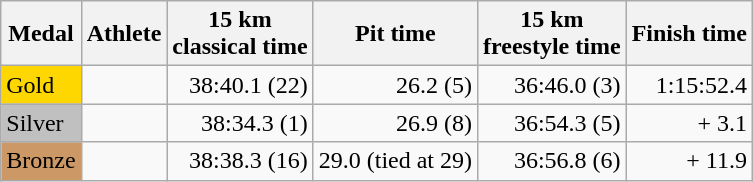<table class="wikitable">
<tr>
<th>Medal</th>
<th>Athlete</th>
<th>15 km<br>classical time</th>
<th>Pit time</th>
<th>15 km<br>freestyle time</th>
<th>Finish time</th>
</tr>
<tr>
<td bgcolor="gold">Gold</td>
<td></td>
<td align=right>38:40.1 (22)</td>
<td align=right>26.2 (5)</td>
<td align=right>36:46.0 (3)</td>
<td align=right>1:15:52.4</td>
</tr>
<tr>
<td bgcolor="silver">Silver</td>
<td></td>
<td align=right>38:34.3 (1)</td>
<td align=right>26.9 (8)</td>
<td align=right>36:54.3 (5)</td>
<td align=right>+ 3.1</td>
</tr>
<tr>
<td bgcolor="CC9966">Bronze</td>
<td></td>
<td align=right>38:38.3 (16)</td>
<td align=right>29.0 (tied at 29)</td>
<td align=right>36:56.8 (6)</td>
<td align=right>+ 11.9</td>
</tr>
</table>
